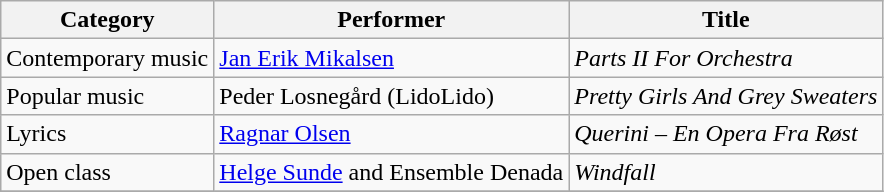<table class="wikitable">
<tr>
<th>Category</th>
<th>Performer</th>
<th>Title</th>
</tr>
<tr -->
<td>Contemporary music</td>
<td><a href='#'>Jan Erik Mikalsen</a></td>
<td><em>Parts II For Orchestra</em></td>
</tr>
<tr -->
<td>Popular music</td>
<td>Peder Losnegård (LidoLido)</td>
<td><em>Pretty Girls And Grey Sweaters</em></td>
</tr>
<tr -->
<td>Lyrics</td>
<td><a href='#'>Ragnar Olsen</a></td>
<td><em>Querini – En Opera Fra Røst</em></td>
</tr>
<tr -->
<td>Open class</td>
<td><a href='#'>Helge Sunde</a> and Ensemble Denada</td>
<td><em>Windfall</em></td>
</tr>
<tr -->
</tr>
</table>
